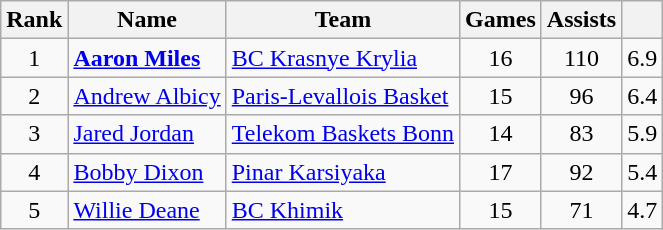<table class="wikitable sortable" style="text-align: center">
<tr>
<th>Rank</th>
<th>Name</th>
<th>Team</th>
<th>Games</th>
<th>Assists</th>
<th></th>
</tr>
<tr>
<td>1</td>
<td align="left"> <strong><a href='#'>Aaron Miles</a></strong></td>
<td align="left"> <a href='#'>BC Krasnye Krylia</a></td>
<td>16</td>
<td>110</td>
<td>6.9</td>
</tr>
<tr>
<td>2</td>
<td align="left"> <a href='#'>Andrew Albicy</a></td>
<td align="left"> <a href='#'>Paris-Levallois Basket</a></td>
<td>15</td>
<td>96</td>
<td>6.4</td>
</tr>
<tr>
<td>3</td>
<td align="left"> <a href='#'>Jared Jordan</a></td>
<td align="left"> <a href='#'>Telekom Baskets Bonn</a></td>
<td>14</td>
<td>83</td>
<td>5.9</td>
</tr>
<tr>
<td>4</td>
<td align="left"> <a href='#'>Bobby Dixon</a></td>
<td align="left"> <a href='#'>Pinar Karsiyaka</a></td>
<td>17</td>
<td>92</td>
<td>5.4</td>
</tr>
<tr>
<td>5</td>
<td align="left"> <a href='#'>Willie Deane</a></td>
<td align="left"> <a href='#'>BC Khimik</a></td>
<td>15</td>
<td>71</td>
<td>4.7</td>
</tr>
</table>
